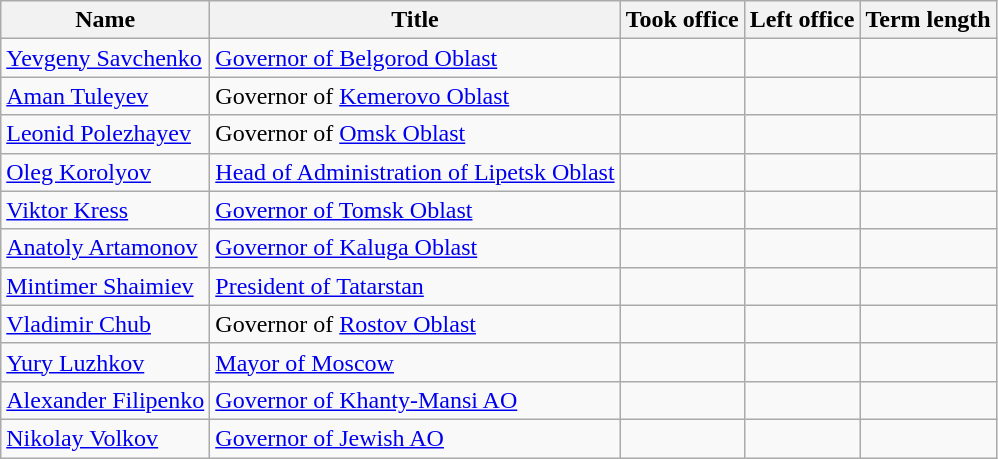<table class=wikitable>
<tr>
<th>Name</th>
<th>Title</th>
<th>Took office</th>
<th>Left office</th>
<th>Term length</th>
</tr>
<tr>
<td><a href='#'>Yevgeny Savchenko</a></td>
<td><a href='#'>Governor of Belgorod Oblast</a></td>
<td></td>
<td></td>
<td></td>
</tr>
<tr>
<td><a href='#'>Aman Tuleyev</a></td>
<td>Governor of <a href='#'>Kemerovo Oblast</a></td>
<td></td>
<td></td>
<td></td>
</tr>
<tr>
<td><a href='#'>Leonid Polezhayev</a></td>
<td>Governor of <a href='#'>Omsk Oblast</a></td>
<td></td>
<td></td>
<td></td>
</tr>
<tr>
<td><a href='#'>Oleg Korolyov</a></td>
<td><a href='#'>Head of Administration of Lipetsk Oblast</a></td>
<td></td>
<td></td>
<td></td>
</tr>
<tr>
<td><a href='#'>Viktor Kress</a></td>
<td><a href='#'>Governor of Tomsk Oblast</a></td>
<td></td>
<td></td>
<td></td>
</tr>
<tr>
<td><a href='#'>Anatoly Artamonov</a></td>
<td><a href='#'>Governor of Kaluga Oblast</a></td>
<td></td>
<td></td>
<td></td>
</tr>
<tr>
<td><a href='#'>Mintimer Shaimiev</a></td>
<td><a href='#'>President of Tatarstan</a></td>
<td></td>
<td></td>
<td></td>
</tr>
<tr>
<td><a href='#'>Vladimir Chub</a></td>
<td>Governor of <a href='#'>Rostov Oblast</a></td>
<td></td>
<td></td>
<td></td>
</tr>
<tr>
<td><a href='#'>Yury Luzhkov</a></td>
<td><a href='#'>Mayor of Moscow</a></td>
<td></td>
<td></td>
<td></td>
</tr>
<tr>
<td><a href='#'>Alexander Filipenko</a></td>
<td><a href='#'>Governor of Khanty-Mansi AO</a></td>
<td></td>
<td></td>
<td></td>
</tr>
<tr>
<td><a href='#'>Nikolay Volkov</a></td>
<td><a href='#'>Governor of Jewish AO</a></td>
<td></td>
<td></td>
<td></td>
</tr>
</table>
